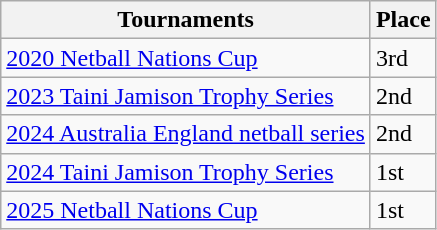<table class="wikitable">
<tr>
<th>Tournaments</th>
<th>Place</th>
</tr>
<tr>
<td><a href='#'>2020 Netball Nations Cup</a></td>
<td>3rd</td>
</tr>
<tr>
<td><a href='#'>2023 Taini Jamison Trophy Series</a></td>
<td>2nd</td>
</tr>
<tr>
<td><a href='#'>2024 Australia England netball series</a></td>
<td>2nd</td>
</tr>
<tr>
<td><a href='#'>2024 Taini Jamison Trophy Series</a></td>
<td>1st</td>
</tr>
<tr>
<td><a href='#'>2025 Netball Nations Cup</a></td>
<td>1st</td>
</tr>
</table>
